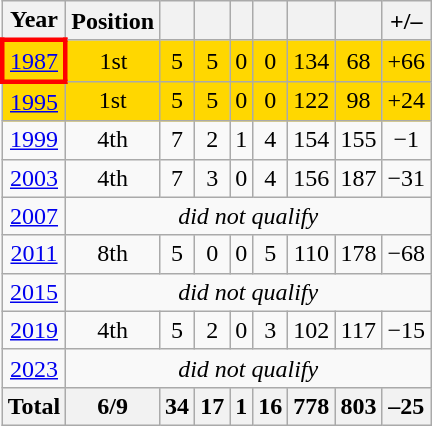<table class="wikitable" style="text-align: center;">
<tr>
<th>Year</th>
<th>Position</th>
<th></th>
<th></th>
<th></th>
<th></th>
<th></th>
<th></th>
<th>+/–</th>
</tr>
<tr bgcolor=gold>
<td style="border: 3px solid red"> <a href='#'>1987</a></td>
<td>1st</td>
<td>5</td>
<td>5</td>
<td>0</td>
<td>0</td>
<td>134</td>
<td>68</td>
<td>+66</td>
</tr>
<tr bgcolor=gold>
<td> <a href='#'>1995</a></td>
<td>1st</td>
<td>5</td>
<td>5</td>
<td>0</td>
<td>0</td>
<td>122</td>
<td>98</td>
<td>+24</td>
</tr>
<tr>
<td> <a href='#'>1999</a></td>
<td>4th</td>
<td>7</td>
<td>2</td>
<td>1</td>
<td>4</td>
<td>154</td>
<td>155</td>
<td>−1</td>
</tr>
<tr>
<td> <a href='#'>2003</a></td>
<td>4th</td>
<td>7</td>
<td>3</td>
<td>0</td>
<td>4</td>
<td>156</td>
<td>187</td>
<td>−31</td>
</tr>
<tr>
<td> <a href='#'>2007</a></td>
<td colspan=8><em>did not qualify</em></td>
</tr>
<tr>
<td> <a href='#'>2011</a></td>
<td>8th</td>
<td>5</td>
<td>0</td>
<td>0</td>
<td>5</td>
<td>110</td>
<td>178</td>
<td>−68</td>
</tr>
<tr>
<td> <a href='#'>2015</a></td>
<td colspan=8><em>did not qualify</em></td>
</tr>
<tr>
<td> <a href='#'>2019</a></td>
<td>4th</td>
<td>5</td>
<td>2</td>
<td>0</td>
<td>3</td>
<td>102</td>
<td>117</td>
<td>−15</td>
</tr>
<tr>
<td> <a href='#'>2023</a></td>
<td colspan=8><em>did not qualify</em></td>
</tr>
<tr>
<th>Total</th>
<th>6/9</th>
<th>34</th>
<th>17</th>
<th>1</th>
<th>16</th>
<th>778</th>
<th>803</th>
<th>–25</th>
</tr>
</table>
